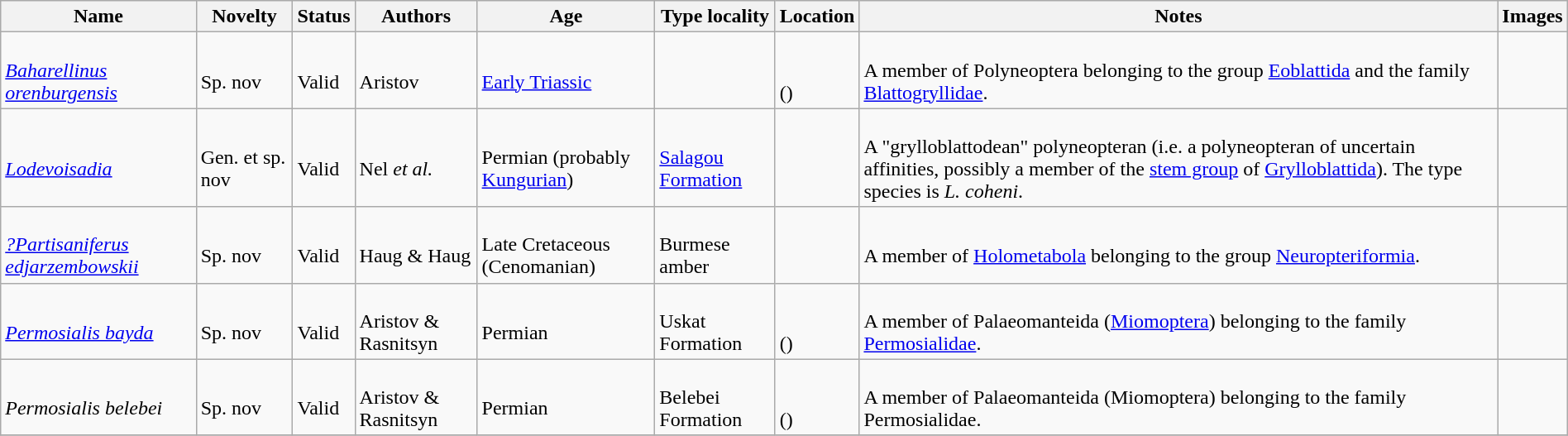<table class="wikitable sortable" align="center" width="100%">
<tr>
<th>Name</th>
<th>Novelty</th>
<th>Status</th>
<th>Authors</th>
<th>Age</th>
<th>Type locality</th>
<th>Location</th>
<th>Notes</th>
<th>Images</th>
</tr>
<tr>
<td><br><em><a href='#'>Baharellinus orenburgensis</a></em></td>
<td><br>Sp. nov</td>
<td><br>Valid</td>
<td><br>Aristov</td>
<td><br><a href='#'>Early Triassic</a></td>
<td></td>
<td><br><br>()</td>
<td><br>A member of Polyneoptera belonging to the group <a href='#'>Eoblattida</a> and the family <a href='#'>Blattogryllidae</a>.</td>
<td></td>
</tr>
<tr>
<td><br><em><a href='#'>Lodevoisadia</a></em></td>
<td><br>Gen. et sp. nov</td>
<td><br>Valid</td>
<td><br>Nel <em>et al.</em></td>
<td><br>Permian (probably <a href='#'>Kungurian</a>)</td>
<td><br><a href='#'>Salagou Formation</a></td>
<td><br></td>
<td><br>A "grylloblattodean" polyneopteran (i.e. a polyneopteran of uncertain affinities, possibly a member of the <a href='#'>stem group</a> of <a href='#'>Grylloblattida</a>). The type species is <em>L. coheni</em>.</td>
<td></td>
</tr>
<tr>
<td><br><em><a href='#'>?Partisaniferus edjarzembowskii</a></em></td>
<td><br>Sp. nov</td>
<td><br>Valid</td>
<td><br>Haug & Haug</td>
<td><br>Late Cretaceous (Cenomanian)</td>
<td><br>Burmese amber</td>
<td><br></td>
<td><br>A member of <a href='#'>Holometabola</a> belonging to the group <a href='#'>Neuropteriformia</a>.</td>
<td></td>
</tr>
<tr>
<td><br><em><a href='#'>Permosialis bayda</a></em></td>
<td><br>Sp. nov</td>
<td><br>Valid</td>
<td><br>Aristov & Rasnitsyn</td>
<td><br>Permian</td>
<td><br>Uskat Formation</td>
<td><br><br>()</td>
<td><br>A member of Palaeomanteida (<a href='#'>Miomoptera</a>) belonging to the family <a href='#'>Permosialidae</a>.</td>
<td></td>
</tr>
<tr>
<td><br><em>Permosialis belebei</em></td>
<td><br>Sp. nov</td>
<td><br>Valid</td>
<td><br>Aristov & Rasnitsyn</td>
<td><br>Permian</td>
<td><br>Belebei Formation</td>
<td><br><br>()</td>
<td><br>A member of Palaeomanteida (Miomoptera) belonging to the family Permosialidae.</td>
<td></td>
</tr>
<tr>
</tr>
</table>
